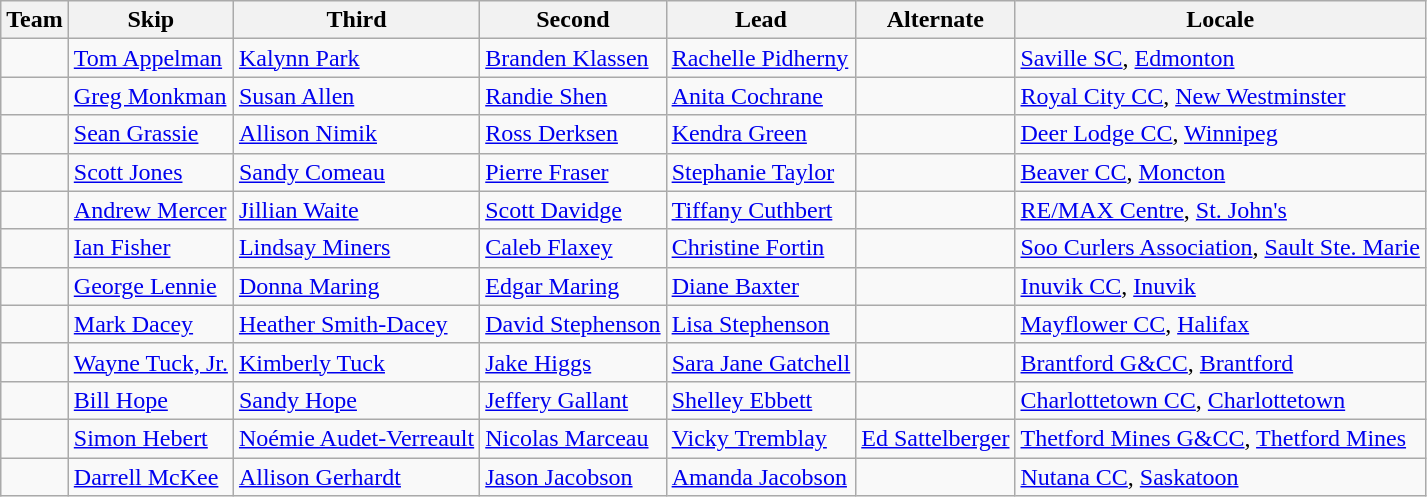<table class="wikitable">
<tr>
<th>Team</th>
<th>Skip</th>
<th>Third</th>
<th>Second</th>
<th>Lead</th>
<th>Alternate</th>
<th>Locale</th>
</tr>
<tr>
<td></td>
<td><a href='#'>Tom Appelman</a></td>
<td><a href='#'>Kalynn Park</a></td>
<td><a href='#'>Branden Klassen</a></td>
<td><a href='#'>Rachelle Pidherny</a></td>
<td></td>
<td><a href='#'>Saville SC</a>, <a href='#'>Edmonton</a></td>
</tr>
<tr>
<td></td>
<td><a href='#'>Greg Monkman</a></td>
<td><a href='#'>Susan Allen</a></td>
<td><a href='#'>Randie Shen</a></td>
<td><a href='#'>Anita Cochrane</a></td>
<td></td>
<td><a href='#'>Royal City CC</a>, <a href='#'>New Westminster</a></td>
</tr>
<tr>
<td></td>
<td><a href='#'>Sean Grassie</a></td>
<td><a href='#'>Allison Nimik</a></td>
<td><a href='#'>Ross Derksen</a></td>
<td><a href='#'>Kendra Green</a></td>
<td></td>
<td><a href='#'>Deer Lodge CC</a>, <a href='#'>Winnipeg</a></td>
</tr>
<tr>
<td></td>
<td><a href='#'>Scott Jones</a></td>
<td><a href='#'>Sandy Comeau</a></td>
<td><a href='#'>Pierre Fraser</a></td>
<td><a href='#'>Stephanie Taylor</a></td>
<td></td>
<td><a href='#'>Beaver CC</a>, <a href='#'>Moncton</a></td>
</tr>
<tr>
<td></td>
<td><a href='#'>Andrew Mercer</a></td>
<td><a href='#'>Jillian Waite</a></td>
<td><a href='#'>Scott Davidge</a></td>
<td><a href='#'>Tiffany Cuthbert</a></td>
<td></td>
<td><a href='#'>RE/MAX Centre</a>, <a href='#'>St. John's</a></td>
</tr>
<tr>
<td></td>
<td><a href='#'>Ian Fisher</a></td>
<td><a href='#'>Lindsay Miners</a></td>
<td><a href='#'>Caleb Flaxey</a></td>
<td><a href='#'>Christine Fortin</a></td>
<td></td>
<td><a href='#'>Soo Curlers Association</a>, <a href='#'>Sault Ste. Marie</a></td>
</tr>
<tr>
<td></td>
<td><a href='#'>George Lennie</a></td>
<td><a href='#'>Donna Maring</a></td>
<td><a href='#'>Edgar Maring</a></td>
<td><a href='#'>Diane Baxter</a></td>
<td></td>
<td><a href='#'>Inuvik CC</a>, <a href='#'>Inuvik</a></td>
</tr>
<tr>
<td></td>
<td><a href='#'>Mark Dacey</a></td>
<td><a href='#'>Heather Smith-Dacey</a></td>
<td><a href='#'>David Stephenson</a></td>
<td><a href='#'>Lisa Stephenson</a></td>
<td></td>
<td><a href='#'>Mayflower CC</a>, <a href='#'>Halifax</a></td>
</tr>
<tr>
<td></td>
<td><a href='#'>Wayne Tuck, Jr.</a></td>
<td><a href='#'>Kimberly Tuck</a></td>
<td><a href='#'>Jake Higgs</a></td>
<td><a href='#'>Sara Jane Gatchell</a></td>
<td></td>
<td><a href='#'>Brantford G&CC</a>, <a href='#'>Brantford</a></td>
</tr>
<tr>
<td></td>
<td><a href='#'>Bill Hope</a></td>
<td><a href='#'>Sandy Hope</a></td>
<td><a href='#'>Jeffery Gallant</a></td>
<td><a href='#'>Shelley Ebbett</a></td>
<td></td>
<td><a href='#'>Charlottetown CC</a>, <a href='#'>Charlottetown</a></td>
</tr>
<tr>
<td></td>
<td><a href='#'>Simon Hebert</a></td>
<td><a href='#'>Noémie Audet-Verreault</a></td>
<td><a href='#'>Nicolas Marceau</a></td>
<td><a href='#'>Vicky Tremblay</a></td>
<td><a href='#'>Ed Sattelberger</a></td>
<td><a href='#'>Thetford Mines G&CC</a>, <a href='#'>Thetford Mines</a></td>
</tr>
<tr>
<td></td>
<td><a href='#'>Darrell McKee</a></td>
<td><a href='#'>Allison Gerhardt</a></td>
<td><a href='#'>Jason Jacobson</a></td>
<td><a href='#'>Amanda Jacobson</a></td>
<td></td>
<td><a href='#'>Nutana CC</a>, <a href='#'>Saskatoon</a></td>
</tr>
</table>
